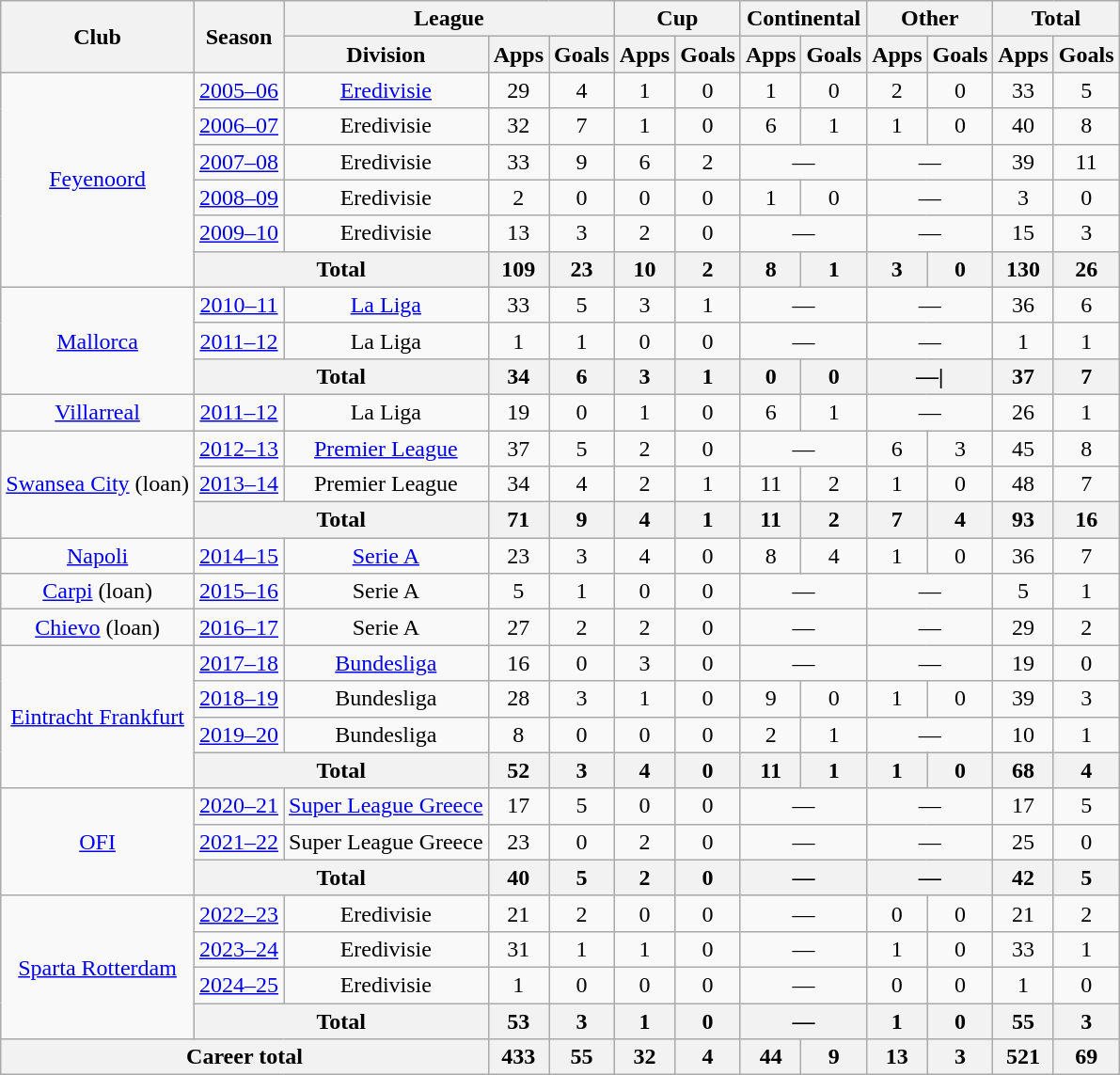<table class="wikitable" style="text-align:center">
<tr>
<th rowspan="2">Club</th>
<th rowspan="2">Season</th>
<th colspan="3">League</th>
<th colspan="2">Cup</th>
<th colspan="2">Continental</th>
<th colspan="2">Other</th>
<th colspan="2">Total</th>
</tr>
<tr>
<th>Division</th>
<th>Apps</th>
<th>Goals</th>
<th>Apps</th>
<th>Goals</th>
<th>Apps</th>
<th>Goals</th>
<th>Apps</th>
<th>Goals</th>
<th>Apps</th>
<th>Goals</th>
</tr>
<tr>
<td rowspan="6"><a href='#'>Feyenoord</a></td>
<td><a href='#'>2005–06</a></td>
<td><a href='#'>Eredivisie</a></td>
<td>29</td>
<td>4</td>
<td>1</td>
<td>0</td>
<td>1</td>
<td>0</td>
<td>2</td>
<td>0</td>
<td>33</td>
<td>5</td>
</tr>
<tr>
<td><a href='#'>2006–07</a></td>
<td>Eredivisie</td>
<td>32</td>
<td>7</td>
<td>1</td>
<td>0</td>
<td>6</td>
<td>1</td>
<td>1</td>
<td>0</td>
<td>40</td>
<td>8</td>
</tr>
<tr>
<td><a href='#'>2007–08</a></td>
<td>Eredivisie</td>
<td>33</td>
<td>9</td>
<td>6</td>
<td>2</td>
<td colspan="2">—</td>
<td colspan="2">—</td>
<td>39</td>
<td>11</td>
</tr>
<tr>
<td><a href='#'>2008–09</a></td>
<td>Eredivisie</td>
<td>2</td>
<td>0</td>
<td>0</td>
<td>0</td>
<td>1</td>
<td>0</td>
<td colspan="2">—</td>
<td>3</td>
<td>0</td>
</tr>
<tr>
<td><a href='#'>2009–10</a></td>
<td>Eredivisie</td>
<td>13</td>
<td>3</td>
<td>2</td>
<td>0</td>
<td colspan="2">—</td>
<td colspan="2">—</td>
<td>15</td>
<td>3</td>
</tr>
<tr>
<th colspan="2">Total</th>
<th>109</th>
<th>23</th>
<th>10</th>
<th>2</th>
<th>8</th>
<th>1</th>
<th>3</th>
<th>0</th>
<th>130</th>
<th>26</th>
</tr>
<tr>
<td rowspan="3"><a href='#'>Mallorca</a></td>
<td><a href='#'>2010–11</a></td>
<td><a href='#'>La Liga</a></td>
<td>33</td>
<td>5</td>
<td>3</td>
<td>1</td>
<td colspan="2">—</td>
<td colspan="2">—</td>
<td>36</td>
<td>6</td>
</tr>
<tr>
<td><a href='#'>2011–12</a></td>
<td>La Liga</td>
<td>1</td>
<td>1</td>
<td>0</td>
<td>0</td>
<td colspan="2">—</td>
<td colspan="2">—</td>
<td>1</td>
<td>1</td>
</tr>
<tr>
<th colspan="2">Total</th>
<th>34</th>
<th>6</th>
<th>3</th>
<th>1</th>
<th>0</th>
<th>0</th>
<th colspan="2">—|</th>
<th>37</th>
<th>7</th>
</tr>
<tr>
<td><a href='#'>Villarreal</a></td>
<td><a href='#'>2011–12</a></td>
<td>La Liga</td>
<td>19</td>
<td>0</td>
<td>1</td>
<td>0</td>
<td>6</td>
<td>1</td>
<td colspan="2">—</td>
<td>26</td>
<td>1</td>
</tr>
<tr>
<td rowspan="3"><a href='#'>Swansea City</a> (loan)</td>
<td><a href='#'>2012–13</a></td>
<td><a href='#'>Premier League</a></td>
<td>37</td>
<td>5</td>
<td>2</td>
<td>0</td>
<td colspan="2">—</td>
<td>6</td>
<td>3</td>
<td>45</td>
<td>8</td>
</tr>
<tr>
<td><a href='#'>2013–14</a></td>
<td>Premier League</td>
<td>34</td>
<td>4</td>
<td>2</td>
<td>1</td>
<td>11</td>
<td>2</td>
<td>1</td>
<td>0</td>
<td>48</td>
<td>7</td>
</tr>
<tr>
<th colspan="2">Total</th>
<th>71</th>
<th>9</th>
<th>4</th>
<th>1</th>
<th>11</th>
<th>2</th>
<th>7</th>
<th>4</th>
<th>93</th>
<th>16</th>
</tr>
<tr>
<td><a href='#'>Napoli</a></td>
<td><a href='#'>2014–15</a></td>
<td><a href='#'>Serie A</a></td>
<td>23</td>
<td>3</td>
<td>4</td>
<td>0</td>
<td>8</td>
<td>4</td>
<td>1</td>
<td>0</td>
<td>36</td>
<td>7</td>
</tr>
<tr>
<td><a href='#'>Carpi</a> (loan)</td>
<td><a href='#'>2015–16</a></td>
<td>Serie A</td>
<td>5</td>
<td>1</td>
<td>0</td>
<td>0</td>
<td colspan="2">—</td>
<td colspan="2">—</td>
<td>5</td>
<td>1</td>
</tr>
<tr>
<td><a href='#'>Chievo</a> (loan)</td>
<td><a href='#'>2016–17</a></td>
<td>Serie A</td>
<td>27</td>
<td>2</td>
<td>2</td>
<td>0</td>
<td colspan="2">—</td>
<td colspan="2">—</td>
<td>29</td>
<td>2</td>
</tr>
<tr>
<td rowspan="4"><a href='#'>Eintracht Frankfurt</a></td>
<td><a href='#'>2017–18</a></td>
<td><a href='#'>Bundesliga</a></td>
<td>16</td>
<td>0</td>
<td>3</td>
<td>0</td>
<td colspan="2">—</td>
<td colspan="2">—</td>
<td>19</td>
<td>0</td>
</tr>
<tr>
<td><a href='#'>2018–19</a></td>
<td>Bundesliga</td>
<td>28</td>
<td>3</td>
<td>1</td>
<td>0</td>
<td>9</td>
<td>0</td>
<td>1</td>
<td>0</td>
<td>39</td>
<td>3</td>
</tr>
<tr>
<td><a href='#'>2019–20</a></td>
<td>Bundesliga</td>
<td>8</td>
<td>0</td>
<td>0</td>
<td>0</td>
<td>2</td>
<td>1</td>
<td colspan="2">—</td>
<td>10</td>
<td>1</td>
</tr>
<tr>
<th colspan="2">Total</th>
<th>52</th>
<th>3</th>
<th>4</th>
<th>0</th>
<th>11</th>
<th>1</th>
<th>1</th>
<th>0</th>
<th>68</th>
<th>4</th>
</tr>
<tr>
<td rowspan="3"><a href='#'>OFI</a></td>
<td><a href='#'>2020–21</a></td>
<td><a href='#'>Super League Greece</a></td>
<td>17</td>
<td>5</td>
<td>0</td>
<td>0</td>
<td colspan="2">—</td>
<td colspan="2">—</td>
<td>17</td>
<td>5</td>
</tr>
<tr>
<td><a href='#'>2021–22</a></td>
<td>Super League Greece</td>
<td>23</td>
<td>0</td>
<td>2</td>
<td>0</td>
<td colspan="2">—</td>
<td colspan="2">—</td>
<td>25</td>
<td>0</td>
</tr>
<tr>
<th colspan="2">Total</th>
<th>40</th>
<th>5</th>
<th>2</th>
<th>0</th>
<th colspan="2">—</th>
<th colspan="2">—</th>
<th>42</th>
<th>5</th>
</tr>
<tr>
<td rowspan="4"><a href='#'>Sparta Rotterdam</a></td>
<td><a href='#'>2022–23</a></td>
<td>Eredivisie</td>
<td>21</td>
<td>2</td>
<td>0</td>
<td>0</td>
<td colspan="2">—</td>
<td>0</td>
<td>0</td>
<td>21</td>
<td>2</td>
</tr>
<tr>
<td><a href='#'>2023–24</a></td>
<td>Eredivisie</td>
<td>31</td>
<td>1</td>
<td>1</td>
<td>0</td>
<td colspan="2">—</td>
<td>1</td>
<td>0</td>
<td>33</td>
<td>1</td>
</tr>
<tr>
<td><a href='#'>2024–25</a></td>
<td>Eredivisie</td>
<td>1</td>
<td>0</td>
<td>0</td>
<td>0</td>
<td colspan="2">—</td>
<td>0</td>
<td>0</td>
<td>1</td>
<td>0</td>
</tr>
<tr>
<th colspan="2">Total</th>
<th>53</th>
<th>3</th>
<th>1</th>
<th>0</th>
<th colspan="2">—</th>
<th>1</th>
<th>0</th>
<th>55</th>
<th>3</th>
</tr>
<tr>
<th colspan="3">Career total</th>
<th>433</th>
<th>55</th>
<th>32</th>
<th>4</th>
<th>44</th>
<th>9</th>
<th>13</th>
<th>3</th>
<th>521</th>
<th>69</th>
</tr>
</table>
